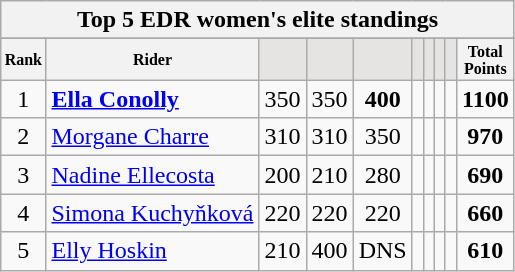<table class="wikitable sortable">
<tr>
<th colspan=27 align="center"><strong>Top 5 EDR women's elite standings</strong></th>
</tr>
<tr>
</tr>
<tr style="font-size:8pt;font-weight:bold">
<th align="center">Rank</th>
<th align="center">Rider</th>
<th class=unsortable style="background:#E5E4E2;"><small></small></th>
<th class=unsortable style="background:#E5E4E2;"><small></small></th>
<th class=unsortable style="background:#E5E4E2;"><small></small></th>
<th class=unsortable style="background:#E5E4E2;"><small></small></th>
<th class=unsortable style="background:#E5E4E2;"><small></small></th>
<th class=unsortable style="background:#E5E4E2;"><small></small></th>
<th class=unsortable style="background:#E5E4E2;"><small></small></th>
<th align="center">Total<br>Points</th>
</tr>
<tr>
<td align=center>1</td>
<td> <strong><a href='#'>Ella Conolly</a></strong></td>
<td align=center>350</td>
<td align=center>350</td>
<td align=center><strong>400</strong></td>
<td align=center></td>
<td align=center></td>
<td align=center></td>
<td align=center></td>
<td align=center><strong>1100</strong></td>
</tr>
<tr>
<td align=center>2</td>
<td> <a href='#'>Morgane Charre</a></td>
<td align=center>310</td>
<td align=center>310</td>
<td align=center>350</td>
<td align=center></td>
<td align=center></td>
<td align=center></td>
<td align=center></td>
<td align=center><strong>970</strong></td>
</tr>
<tr>
<td align=center>3</td>
<td> <a href='#'>Nadine Ellecosta</a></td>
<td align=center>200</td>
<td align=center>210</td>
<td align=center>280</td>
<td align=center></td>
<td align=center></td>
<td align=center></td>
<td align=center></td>
<td align=center><strong>690</strong></td>
</tr>
<tr>
<td align=center>4</td>
<td> <a href='#'>Simona Kuchyňková</a></td>
<td align=center>220</td>
<td align=center>220</td>
<td align=center>220</td>
<td align=center></td>
<td align=center></td>
<td align=center></td>
<td align=center></td>
<td align=center><strong>660</strong></td>
</tr>
<tr>
<td align=center>5</td>
<td> <a href='#'>Elly Hoskin</a></td>
<td align=center>210</td>
<td align=center>400</td>
<td align=center>DNS</td>
<td align=center></td>
<td align=center></td>
<td align=center></td>
<td align=center></td>
<td align=center><strong>610</strong><br></td>
</tr>
</table>
